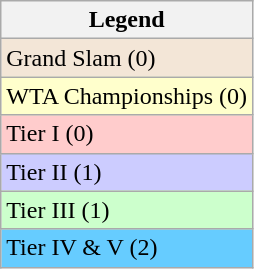<table class="wikitable sortable mw-collapsible mw-collapsed">
<tr>
<th>Legend</th>
</tr>
<tr style="background:#f3e6d7;">
<td>Grand Slam (0)</td>
</tr>
<tr style="background:#ffc;">
<td>WTA Championships (0)</td>
</tr>
<tr style="background:#ffcccc;">
<td>Tier I (0)</td>
</tr>
<tr style="background:#ccf;">
<td>Tier II (1)</td>
</tr>
<tr style="background:#cfc;">
<td>Tier III (1)</td>
</tr>
<tr style="background:#6cf;">
<td>Tier IV & V (2)</td>
</tr>
</table>
